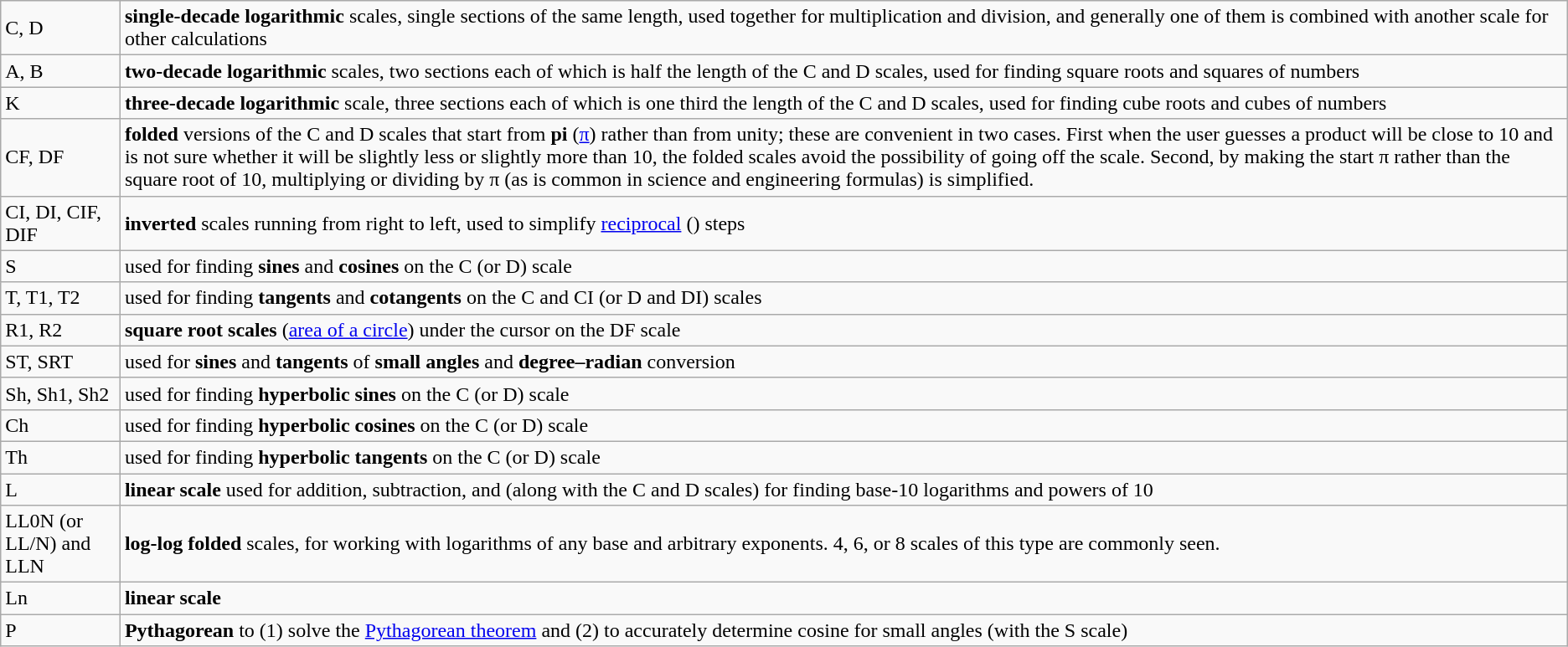<table class="wikitable">
<tr>
<td>C, D</td>
<td><strong>single-decade logarithmic</strong> scales, single sections of the same length, used together for multiplication and division, and generally one of them is combined with another scale for other calculations</td>
</tr>
<tr>
<td>A, B</td>
<td><strong>two-decade logarithmic</strong> scales, two sections each of which is half the length of the C and D scales, used for finding square roots and squares of numbers</td>
</tr>
<tr>
<td>K</td>
<td><strong>three-decade logarithmic</strong> scale, three sections each of which is one third the length of the C and D scales, used for finding cube roots and cubes of numbers</td>
</tr>
<tr>
<td>CF, DF</td>
<td><strong>folded</strong> versions of the C and D scales that start from <strong>pi</strong> (<a href='#'>π</a>) rather than from unity; these are convenient in two cases. First when the user guesses a product will be close to 10 and is not sure whether it will be slightly less or slightly more than 10, the folded scales avoid the possibility of going off the scale. Second, by making the start π rather than the square root of 10, multiplying or dividing by π (as is common in science and engineering formulas) is simplified.</td>
</tr>
<tr>
<td>CI, DI, CIF, DIF</td>
<td><strong>inverted</strong> scales running from right to left, used to simplify <a href='#'>reciprocal</a> () steps</td>
</tr>
<tr>
<td>S</td>
<td>used for finding <strong>sines</strong> and <strong>cosines</strong> on the C (or D) scale</td>
</tr>
<tr>
<td>T, T1, T2</td>
<td>used for finding <strong>tangents</strong> and <strong>cotangents</strong> on the C and CI (or D and DI) scales</td>
</tr>
<tr>
<td>R1, R2</td>
<td><strong>square root scales</strong> (<a href='#'>area of a circle</a>) under the cursor on the DF scale</td>
</tr>
<tr>
<td>ST, SRT</td>
<td>used for <strong>sines</strong> and <strong>tangents</strong> of <strong>small angles</strong> and <strong>degree–radian</strong> conversion</td>
</tr>
<tr>
<td>Sh, Sh1, Sh2</td>
<td>used for finding <strong>hyperbolic sines</strong> on the C (or D) scale</td>
</tr>
<tr>
<td>Ch</td>
<td>used for finding <strong>hyperbolic cosines</strong> on the C (or D) scale</td>
</tr>
<tr>
<td>Th</td>
<td>used for finding <strong>hyperbolic tangents</strong> on the C (or D) scale</td>
</tr>
<tr>
<td>L</td>
<td><strong>linear scale</strong> used for addition, subtraction, and (along with the C and D scales) for finding base-10 logarithms and powers of 10</td>
</tr>
<tr>
<td>LL0N (or LL/N) and LLN</td>
<td><strong>log-log folded</strong> scales, for working with logarithms of any base and arbitrary exponents. 4, 6, or 8 scales of this type are commonly seen.</td>
</tr>
<tr>
<td>Ln</td>
<td><strong>linear scale</strong></td>
</tr>
<tr>
<td>P</td>
<td><strong>Pythagorean</strong> to (1) solve the <a href='#'>Pythagorean theorem</a> and (2) to accurately determine cosine for small angles (with the S scale)</td>
</tr>
</table>
